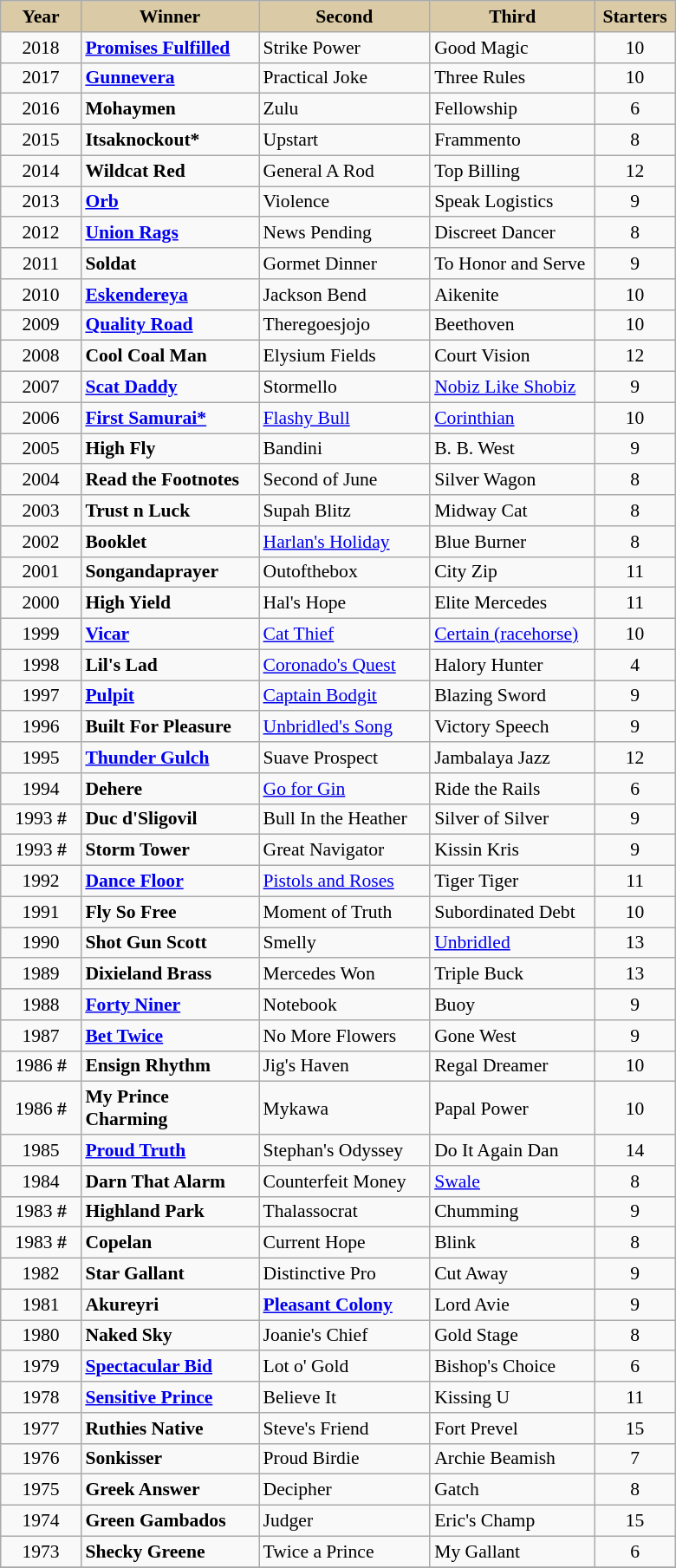<table class = "wikitable sortable" | border="1" cellpadding="0" style="border-collapse: collapse; font-size:90%">
<tr bgcolor="#DACAA5" align="center">
<td width="55px"><strong>Year</strong> <br></td>
<td width="130px"><strong>Winner</strong> <br></td>
<td width="125px"><strong>Second</strong> <br></td>
<td width="120px"><strong>Third</strong> <br></td>
<td width="55px"><strong>Starters</strong></td>
</tr>
<tr>
<td align=center>2018</td>
<td><strong><a href='#'>Promises Fulfilled</a></strong></td>
<td>Strike Power</td>
<td>Good Magic</td>
<td align=center>10</td>
</tr>
<tr>
<td align=center>2017</td>
<td><strong><a href='#'>Gunnevera</a></strong></td>
<td>Practical Joke</td>
<td>Three Rules</td>
<td align=center>10</td>
</tr>
<tr>
<td align=center>2016</td>
<td><strong>Mohaymen</strong></td>
<td>Zulu</td>
<td>Fellowship</td>
<td align=center>6</td>
</tr>
<tr>
<td align=center>2015</td>
<td><strong>Itsaknockout*</strong></td>
<td>Upstart</td>
<td>Frammento</td>
<td align=center>8</td>
</tr>
<tr>
<td align=center>2014</td>
<td><strong>Wildcat Red</strong></td>
<td>General A Rod</td>
<td>Top Billing</td>
<td align=center>12</td>
</tr>
<tr>
<td align=center>2013</td>
<td><strong><a href='#'>Orb</a></strong></td>
<td>Violence</td>
<td>Speak Logistics</td>
<td align=center>9</td>
</tr>
<tr>
<td align=center>2012</td>
<td><strong><a href='#'>Union Rags</a></strong></td>
<td>News Pending</td>
<td>Discreet Dancer</td>
<td align=center>8</td>
</tr>
<tr>
<td align=center>2011</td>
<td><strong>Soldat</strong></td>
<td>Gormet Dinner</td>
<td>To Honor and Serve</td>
<td align=center>9</td>
</tr>
<tr>
<td align=center>2010</td>
<td><strong><a href='#'>Eskendereya</a></strong></td>
<td>Jackson Bend</td>
<td>Aikenite</td>
<td align=center>10</td>
</tr>
<tr>
<td align=center>2009</td>
<td><strong><a href='#'>Quality Road</a></strong></td>
<td>Theregoesjojo</td>
<td>Beethoven</td>
<td align=center>10</td>
</tr>
<tr>
<td align=center>2008</td>
<td><strong>Cool Coal Man</strong></td>
<td>Elysium Fields</td>
<td>Court Vision</td>
<td align=center>12</td>
</tr>
<tr>
<td align=center>2007</td>
<td><strong><a href='#'>Scat Daddy</a></strong></td>
<td>Stormello</td>
<td><a href='#'>Nobiz Like Shobiz</a></td>
<td align=center>9</td>
</tr>
<tr>
<td align=center>2006</td>
<td><strong><a href='#'>First Samurai*</a></strong></td>
<td><a href='#'>Flashy Bull</a></td>
<td><a href='#'>Corinthian</a></td>
<td align=center>10</td>
</tr>
<tr>
<td align=center>2005</td>
<td><strong>High Fly</strong></td>
<td>Bandini</td>
<td>B. B. West</td>
<td align=center>9</td>
</tr>
<tr>
<td align=center>2004</td>
<td><strong>Read the Footnotes</strong></td>
<td>Second of June</td>
<td>Silver Wagon</td>
<td align=center>8</td>
</tr>
<tr>
<td align=center>2003</td>
<td><strong>Trust n Luck</strong></td>
<td>Supah Blitz</td>
<td>Midway Cat</td>
<td align=center>8</td>
</tr>
<tr>
<td align=center>2002</td>
<td><strong>Booklet</strong></td>
<td><a href='#'>Harlan's Holiday</a></td>
<td>Blue Burner</td>
<td align=center>8</td>
</tr>
<tr>
<td align=center>2001</td>
<td><strong>Songandaprayer</strong></td>
<td>Outofthebox</td>
<td>City Zip</td>
<td align=center>11</td>
</tr>
<tr>
<td align=center>2000</td>
<td><strong>High Yield</strong></td>
<td>Hal's Hope</td>
<td>Elite Mercedes</td>
<td align=center>11</td>
</tr>
<tr>
<td align=center>1999</td>
<td><strong><a href='#'>Vicar</a></strong></td>
<td><a href='#'>Cat Thief</a></td>
<td><a href='#'>Certain (racehorse)</a></td>
<td align=center>10</td>
</tr>
<tr>
<td align=center>1998</td>
<td><strong>Lil's Lad</strong></td>
<td><a href='#'>Coronado's Quest</a></td>
<td>Halory Hunter</td>
<td align=center>4</td>
</tr>
<tr>
<td align=center>1997</td>
<td><strong><a href='#'>Pulpit</a></strong></td>
<td><a href='#'>Captain Bodgit</a></td>
<td>Blazing Sword</td>
<td align=center>9</td>
</tr>
<tr>
<td align=center>1996</td>
<td><strong>Built For Pleasure</strong></td>
<td><a href='#'>Unbridled's Song</a></td>
<td>Victory Speech</td>
<td align=center>9</td>
</tr>
<tr>
<td align=center>1995</td>
<td><strong><a href='#'>Thunder Gulch</a></strong></td>
<td>Suave Prospect</td>
<td>Jambalaya Jazz</td>
<td align=center>12</td>
</tr>
<tr>
<td align=center>1994</td>
<td><strong>Dehere</strong></td>
<td><a href='#'>Go for Gin</a></td>
<td>Ride the Rails</td>
<td align=center>6</td>
</tr>
<tr>
<td align=center>1993 <strong>#</strong></td>
<td><strong>Duc d'Sligovil</strong></td>
<td>Bull In the Heather</td>
<td>Silver of Silver</td>
<td align=center>9</td>
</tr>
<tr>
<td align=center>1993 <strong>#</strong></td>
<td><strong>Storm Tower</strong></td>
<td>Great Navigator</td>
<td>Kissin Kris</td>
<td align=center>9</td>
</tr>
<tr>
<td align=center>1992</td>
<td><strong><a href='#'>Dance Floor</a></strong></td>
<td><a href='#'>Pistols and Roses</a></td>
<td>Tiger Tiger</td>
<td align=center>11</td>
</tr>
<tr>
<td align=center>1991</td>
<td><strong>Fly So Free</strong></td>
<td>Moment of Truth</td>
<td>Subordinated Debt</td>
<td align=center>10</td>
</tr>
<tr>
<td align=center>1990</td>
<td><strong>Shot Gun Scott</strong></td>
<td>Smelly</td>
<td><a href='#'>Unbridled</a></td>
<td align=center>13</td>
</tr>
<tr>
<td align=center>1989</td>
<td><strong>Dixieland Brass</strong></td>
<td>Mercedes Won</td>
<td>Triple Buck</td>
<td align=center>13</td>
</tr>
<tr>
<td align=center>1988</td>
<td><strong><a href='#'>Forty Niner</a></strong></td>
<td>Notebook</td>
<td>Buoy</td>
<td align=center>9</td>
</tr>
<tr>
<td align=center>1987</td>
<td><strong><a href='#'>Bet Twice</a></strong></td>
<td>No More Flowers</td>
<td>Gone West</td>
<td align=center>9</td>
</tr>
<tr>
<td align=center>1986 <strong>#</strong></td>
<td><strong>Ensign Rhythm</strong></td>
<td>Jig's Haven</td>
<td>Regal Dreamer</td>
<td align=center>10</td>
</tr>
<tr>
<td align=center>1986 <strong>#</strong></td>
<td><strong>My Prince Charming</strong></td>
<td>Mykawa</td>
<td>Papal Power</td>
<td align=center>10</td>
</tr>
<tr>
<td align=center>1985</td>
<td><strong><a href='#'>Proud Truth</a></strong></td>
<td>Stephan's Odyssey</td>
<td>Do It Again Dan</td>
<td align=center>14</td>
</tr>
<tr>
<td align=center>1984</td>
<td><strong>Darn That Alarm</strong></td>
<td>Counterfeit Money</td>
<td><a href='#'>Swale</a></td>
<td align=center>8</td>
</tr>
<tr>
<td align=center>1983 <strong>#</strong></td>
<td><strong>Highland Park</strong></td>
<td>Thalassocrat</td>
<td>Chumming</td>
<td align=center>9</td>
</tr>
<tr>
<td align=center>1983 <strong>#</strong></td>
<td><strong>Copelan</strong></td>
<td>Current Hope</td>
<td>Blink</td>
<td align=center>8</td>
</tr>
<tr>
<td align=center>1982</td>
<td><strong>Star Gallant</strong></td>
<td>Distinctive Pro</td>
<td>Cut Away</td>
<td align=center>9</td>
</tr>
<tr>
<td align=center>1981</td>
<td><strong>Akureyri</strong></td>
<td><strong><a href='#'>Pleasant Colony</a></strong></td>
<td>Lord Avie</td>
<td align=center>9</td>
</tr>
<tr>
<td align=center>1980</td>
<td><strong>Naked Sky</strong></td>
<td>Joanie's Chief</td>
<td>Gold Stage</td>
<td align=center>8</td>
</tr>
<tr>
<td align=center>1979</td>
<td><strong><a href='#'>Spectacular Bid</a></strong></td>
<td>Lot o' Gold</td>
<td>Bishop's Choice</td>
<td align=center>6</td>
</tr>
<tr>
<td align=center>1978</td>
<td><strong><a href='#'>Sensitive Prince</a></strong></td>
<td>Believe It</td>
<td>Kissing U</td>
<td align=center>11</td>
</tr>
<tr>
<td align=center>1977</td>
<td><strong>Ruthies Native</strong></td>
<td>Steve's Friend</td>
<td>Fort Prevel</td>
<td align=center>15</td>
</tr>
<tr>
<td align=center>1976</td>
<td><strong>Sonkisser</strong></td>
<td>Proud Birdie</td>
<td>Archie Beamish</td>
<td align=center>7</td>
</tr>
<tr>
<td align=center>1975</td>
<td><strong>Greek Answer</strong></td>
<td>Decipher</td>
<td>Gatch</td>
<td align=center>8</td>
</tr>
<tr>
<td align=center>1974</td>
<td><strong>Green Gambados</strong></td>
<td>Judger</td>
<td>Eric's Champ</td>
<td align=center>15</td>
</tr>
<tr>
<td align=center>1973</td>
<td><strong>Shecky Greene</strong></td>
<td>Twice a Prince</td>
<td>My Gallant</td>
<td align=center>6</td>
</tr>
<tr>
</tr>
</table>
